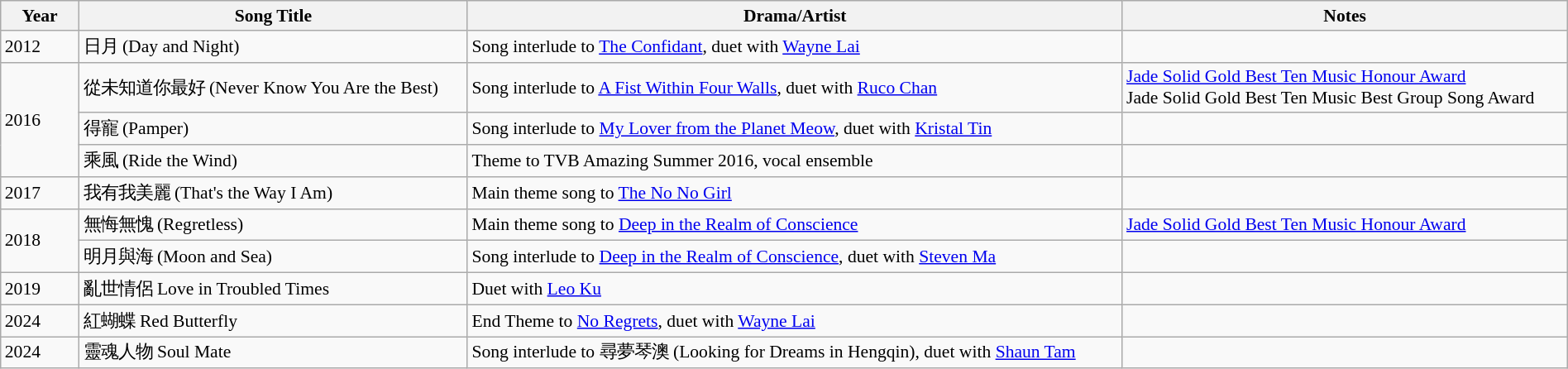<table class="wikitable sortable" style="font-size: 90%;" width="100%">
<tr>
<th scope="col" width="5%">Year</th>
<th>Song Title</th>
<th>Drama/Artist</th>
<th>Notes</th>
</tr>
<tr>
<td>2012</td>
<td>日月 (Day and Night)</td>
<td>Song interlude to <a href='#'>The Confidant</a>, duet with <a href='#'>Wayne Lai</a></td>
<td></td>
</tr>
<tr>
<td rowspan="3">2016</td>
<td>從未知道你最好 (Never Know You Are the Best)</td>
<td>Song interlude to <a href='#'>A Fist Within Four Walls</a>, duet with <a href='#'>Ruco Chan</a></td>
<td><a href='#'>Jade Solid Gold Best Ten Music Honour Award</a> <br> Jade Solid Gold Best Ten Music Best Group Song Award</td>
</tr>
<tr>
<td>得寵 (Pamper)</td>
<td>Song interlude to <a href='#'>My Lover from the Planet Meow</a>, duet with <a href='#'>Kristal Tin</a></td>
<td></td>
</tr>
<tr>
<td>乘風 (Ride the Wind)</td>
<td>Theme to TVB Amazing Summer 2016, vocal ensemble</td>
</tr>
<tr>
<td>2017</td>
<td>我有我美麗 (That's the Way I Am)</td>
<td>Main theme song to <a href='#'>The No No Girl</a></td>
<td></td>
</tr>
<tr>
<td rowspan="2">2018</td>
<td>無悔無愧 (Regretless)</td>
<td>Main theme song to <a href='#'>Deep in the Realm of Conscience</a></td>
<td><a href='#'>Jade Solid Gold Best Ten Music Honour Award</a></td>
</tr>
<tr>
<td>明月與海 (Moon and Sea)</td>
<td>Song interlude to <a href='#'>Deep in the Realm of Conscience</a>, duet with <a href='#'>Steven Ma</a></td>
<td></td>
</tr>
<tr>
<td>2019</td>
<td>亂世情侶 Love in Troubled Times</td>
<td>Duet with <a href='#'>Leo Ku</a></td>
<td></td>
</tr>
<tr>
<td>2024</td>
<td>紅蝴蝶 Red Butterfly</td>
<td>End Theme to <a href='#'>No Regrets</a>, duet with <a href='#'>Wayne Lai</a></td>
<td></td>
</tr>
<tr>
<td>2024</td>
<td>靈魂人物 Soul Mate</td>
<td>Song interlude to 尋夢琴澳 (Looking for Dreams in Hengqin), duet with <a href='#'>Shaun Tam</a></td>
<td></td>
</tr>
</table>
